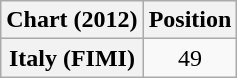<table class="wikitable plainrowheaders" style="text-align:center">
<tr>
<th>Chart (2012)</th>
<th>Position</th>
</tr>
<tr>
<th scope="row">Italy (FIMI)</th>
<td>49</td>
</tr>
</table>
